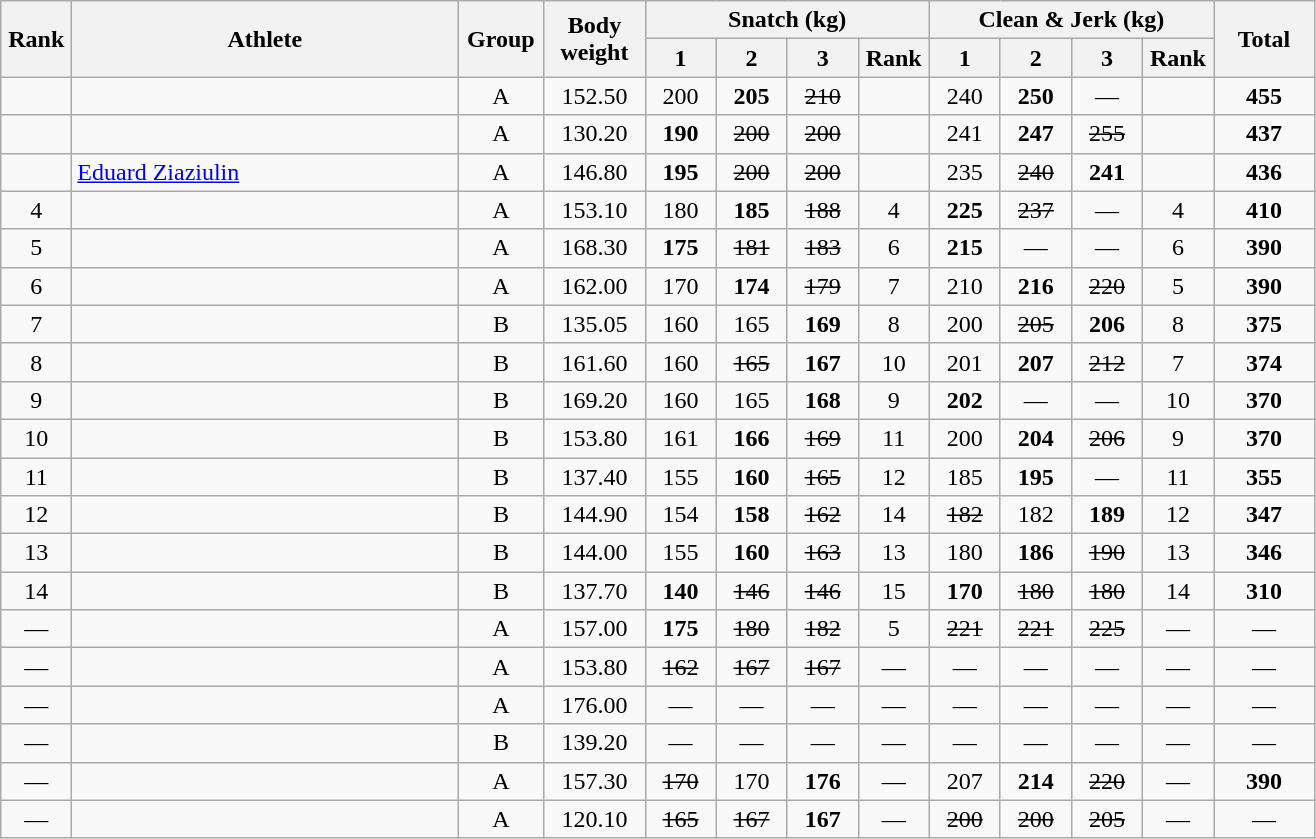<table class = "wikitable" style="text-align:center;">
<tr>
<th rowspan=2 width=40>Rank</th>
<th rowspan=2 width=250>Athlete</th>
<th rowspan=2 width=50>Group</th>
<th rowspan=2 width=60>Body weight</th>
<th colspan=4>Snatch (kg)</th>
<th colspan=4>Clean & Jerk (kg)</th>
<th rowspan=2 width=60>Total</th>
</tr>
<tr>
<th width=40>1</th>
<th width=40>2</th>
<th width=40>3</th>
<th width=40>Rank</th>
<th width=40>1</th>
<th width=40>2</th>
<th width=40>3</th>
<th width=40>Rank</th>
</tr>
<tr>
<td></td>
<td align=left></td>
<td>A</td>
<td>152.50</td>
<td>200</td>
<td><strong>205</strong></td>
<td><s>210</s></td>
<td></td>
<td>240</td>
<td><strong>250</strong></td>
<td>—</td>
<td></td>
<td><strong>455</strong></td>
</tr>
<tr>
<td></td>
<td align=left></td>
<td>A</td>
<td>130.20</td>
<td><strong>190</strong></td>
<td><s>200</s></td>
<td><s>200</s></td>
<td></td>
<td>241</td>
<td><strong>247</strong></td>
<td><s>255</s></td>
<td></td>
<td><strong>437</strong></td>
</tr>
<tr>
<td></td>
<td align=left> <a href='#'>Eduard Ziaziulin</a> </td>
<td>A</td>
<td>146.80</td>
<td><strong>195</strong></td>
<td><s>200</s></td>
<td><s>200</s></td>
<td></td>
<td>235</td>
<td><s>240</s></td>
<td><strong>241</strong></td>
<td></td>
<td><strong>436</strong></td>
</tr>
<tr>
<td>4</td>
<td align=left></td>
<td>A</td>
<td>153.10</td>
<td>180</td>
<td><strong>185</strong></td>
<td><s>188</s></td>
<td>4</td>
<td><strong>225</strong></td>
<td><s>237</s></td>
<td>—</td>
<td>4</td>
<td><strong>410</strong></td>
</tr>
<tr>
<td>5</td>
<td align=left></td>
<td>A</td>
<td>168.30</td>
<td><strong>175</strong></td>
<td><s>181</s></td>
<td><s>183</s></td>
<td>6</td>
<td><strong>215</strong></td>
<td>—</td>
<td>—</td>
<td>6</td>
<td><strong>390</strong></td>
</tr>
<tr>
<td>6</td>
<td align=left></td>
<td>A</td>
<td>162.00</td>
<td>170</td>
<td><strong>174</strong></td>
<td><s>179</s></td>
<td>7</td>
<td>210</td>
<td><strong>216</strong></td>
<td><s>220</s></td>
<td>5</td>
<td><strong>390</strong></td>
</tr>
<tr>
<td>7</td>
<td align=left></td>
<td>B</td>
<td>135.05</td>
<td>160</td>
<td>165</td>
<td><strong>169</strong></td>
<td>8</td>
<td>200</td>
<td><s>205</s></td>
<td><strong>206</strong></td>
<td>8</td>
<td><strong>375</strong></td>
</tr>
<tr>
<td>8</td>
<td align=left></td>
<td>B</td>
<td>161.60</td>
<td>160</td>
<td><s>165</s></td>
<td><strong>167</strong></td>
<td>10</td>
<td>201</td>
<td><strong>207</strong></td>
<td><s>212</s></td>
<td>7</td>
<td><strong>374</strong></td>
</tr>
<tr>
<td>9</td>
<td align=left></td>
<td>B</td>
<td>169.20</td>
<td>160</td>
<td>165</td>
<td><strong>168</strong></td>
<td>9</td>
<td><strong>202</strong></td>
<td>—</td>
<td>—</td>
<td>10</td>
<td><strong>370</strong></td>
</tr>
<tr>
<td>10</td>
<td align=left></td>
<td>B</td>
<td>153.80</td>
<td>161</td>
<td><strong>166</strong></td>
<td><s>169</s></td>
<td>11</td>
<td>200</td>
<td><strong>204</strong></td>
<td><s>206</s></td>
<td>9</td>
<td><strong>370</strong></td>
</tr>
<tr>
<td>11</td>
<td align=left></td>
<td>B</td>
<td>137.40</td>
<td>155</td>
<td><strong>160</strong></td>
<td><s>165</s></td>
<td>12</td>
<td>185</td>
<td><strong>195</strong></td>
<td>—</td>
<td>11</td>
<td><strong>355</strong></td>
</tr>
<tr>
<td>12</td>
<td align=left></td>
<td>B</td>
<td>144.90</td>
<td>154</td>
<td><strong>158</strong></td>
<td><s>162</s></td>
<td>14</td>
<td><s>182</s></td>
<td>182</td>
<td><strong>189</strong></td>
<td>12</td>
<td><strong>347</strong></td>
</tr>
<tr>
<td>13</td>
<td align=left></td>
<td>B</td>
<td>144.00</td>
<td>155</td>
<td><strong>160</strong></td>
<td><s>163</s></td>
<td>13</td>
<td>180</td>
<td><strong>186</strong></td>
<td><s>190</s></td>
<td>13</td>
<td><strong>346</strong></td>
</tr>
<tr>
<td>14</td>
<td align=left></td>
<td>B</td>
<td>137.70</td>
<td><strong>140</strong></td>
<td><s>146</s></td>
<td><s>146</s></td>
<td>15</td>
<td><strong>170</strong></td>
<td><s>180</s></td>
<td><s>180</s></td>
<td>14</td>
<td><strong>310</strong></td>
</tr>
<tr>
<td>—</td>
<td align=left></td>
<td>A</td>
<td>157.00</td>
<td><strong>175</strong></td>
<td><s>180</s></td>
<td><s>182</s></td>
<td>5</td>
<td><s>221</s></td>
<td><s>221</s></td>
<td><s>225</s></td>
<td>—</td>
<td>—</td>
</tr>
<tr>
<td>—</td>
<td align=left></td>
<td>A</td>
<td>153.80</td>
<td><s>162</s></td>
<td><s>167</s></td>
<td><s>167</s></td>
<td>—</td>
<td>—</td>
<td>—</td>
<td>—</td>
<td>—</td>
<td>—</td>
</tr>
<tr>
<td>—</td>
<td align=left></td>
<td>A</td>
<td>176.00</td>
<td>—</td>
<td>—</td>
<td>—</td>
<td>—</td>
<td>—</td>
<td>—</td>
<td>—</td>
<td>—</td>
<td>—</td>
</tr>
<tr>
<td>—</td>
<td align=left></td>
<td>B</td>
<td>139.20</td>
<td>—</td>
<td>—</td>
<td>—</td>
<td>—</td>
<td>—</td>
<td>—</td>
<td>—</td>
<td>—</td>
<td>—</td>
</tr>
<tr>
<td>—</td>
<td align=left></td>
<td>A</td>
<td>157.30</td>
<td><s>170</s></td>
<td>170</td>
<td><strong>176</strong></td>
<td>—</td>
<td>207</td>
<td><strong>214</strong></td>
<td><s>220</s></td>
<td>—</td>
<td><strong>390</strong></td>
</tr>
<tr>
<td>—</td>
<td align=left></td>
<td>A</td>
<td>120.10</td>
<td><s>165</s></td>
<td><s>167</s></td>
<td><strong>167</strong></td>
<td>—</td>
<td><s>200</s></td>
<td><s>200</s></td>
<td><s>205</s></td>
<td>—</td>
<td>—</td>
</tr>
</table>
